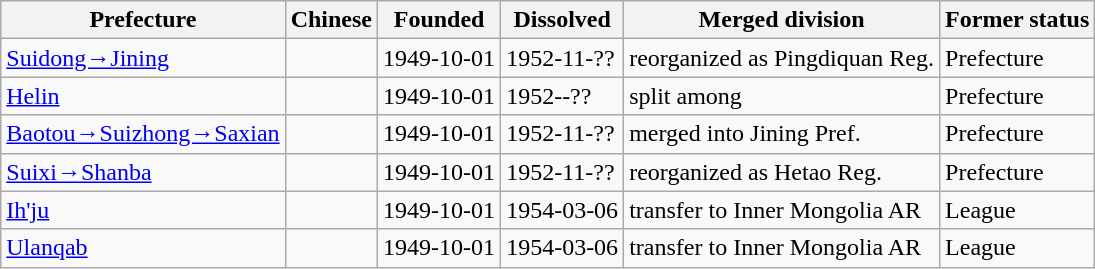<table class="wikitable sortable">
<tr>
<th>Prefecture</th>
<th>Chinese</th>
<th>Founded</th>
<th>Dissolved</th>
<th>Merged division</th>
<th>Former status</th>
</tr>
<tr>
<td><a href='#'>Suidong→Jining</a></td>
<td><span></span></td>
<td>1949-10-01</td>
<td>1952-11-??</td>
<td>reorganized as Pingdiquan Reg.</td>
<td>Prefecture</td>
</tr>
<tr>
<td><a href='#'>Helin</a></td>
<td><span></span></td>
<td>1949-10-01</td>
<td>1952--??</td>
<td>split among</td>
<td>Prefecture</td>
</tr>
<tr>
<td><a href='#'>Baotou→Suizhong→Saxian</a></td>
<td><span></span></td>
<td>1949-10-01</td>
<td>1952-11-??</td>
<td>merged into Jining Pref.</td>
<td>Prefecture</td>
</tr>
<tr>
<td><a href='#'>Suixi→Shanba</a></td>
<td><span></span></td>
<td>1949-10-01</td>
<td>1952-11-??</td>
<td>reorganized as Hetao Reg.</td>
<td>Prefecture</td>
</tr>
<tr>
<td><a href='#'>Ih'ju</a></td>
<td><span></span></td>
<td>1949-10-01</td>
<td>1954-03-06</td>
<td>transfer to Inner Mongolia AR</td>
<td>League</td>
</tr>
<tr>
<td><a href='#'>Ulanqab</a></td>
<td><span></span></td>
<td>1949-10-01</td>
<td>1954-03-06</td>
<td>transfer to Inner Mongolia AR</td>
<td>League</td>
</tr>
</table>
